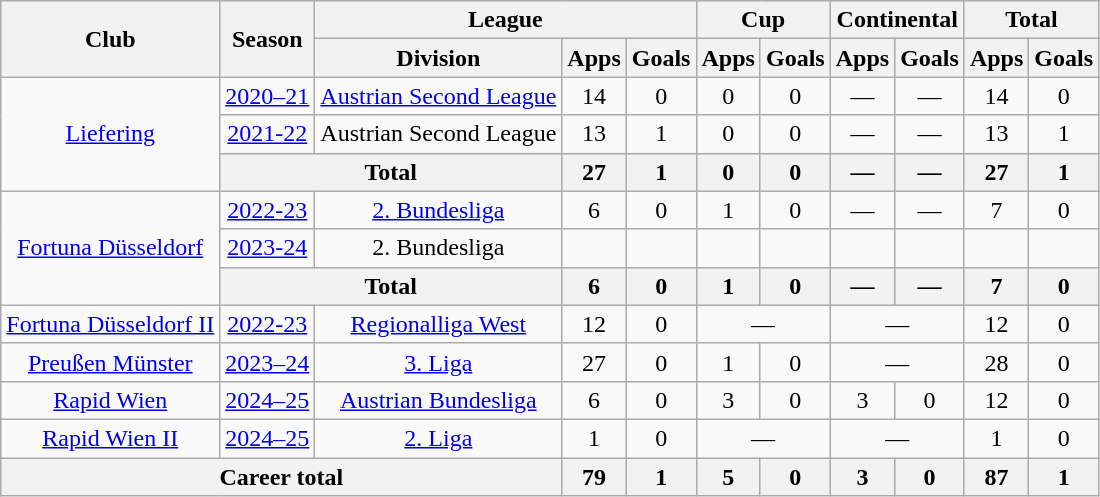<table class=wikitable style=text-align:center>
<tr>
<th rowspan=2>Club</th>
<th rowspan=2>Season</th>
<th colspan=3>League</th>
<th colspan=2>Cup</th>
<th colspan=2>Continental</th>
<th colspan=2>Total</th>
</tr>
<tr>
<th>Division</th>
<th>Apps</th>
<th>Goals</th>
<th>Apps</th>
<th>Goals</th>
<th>Apps</th>
<th>Goals</th>
<th>Apps</th>
<th>Goals</th>
</tr>
<tr>
<td rowspan="3"><a href='#'>Liefering</a></td>
<td><a href='#'>2020–21</a></td>
<td><a href='#'>Austrian Second League</a></td>
<td>14</td>
<td>0</td>
<td>0</td>
<td>0</td>
<td>—</td>
<td>—</td>
<td>14</td>
<td>0</td>
</tr>
<tr>
<td><a href='#'>2021-22</a></td>
<td>Austrian Second League</td>
<td>13</td>
<td>1</td>
<td>0</td>
<td>0</td>
<td>—</td>
<td>—</td>
<td>13</td>
<td>1</td>
</tr>
<tr>
<th colspan="2">Total</th>
<th>27</th>
<th>1</th>
<th>0</th>
<th>0</th>
<th>—</th>
<th>—</th>
<th>27</th>
<th>1</th>
</tr>
<tr>
<td rowspan="3"><a href='#'>Fortuna Düsseldorf</a></td>
<td><a href='#'>2022-23</a></td>
<td><a href='#'>2. Bundesliga</a></td>
<td>6</td>
<td>0</td>
<td>1</td>
<td>0</td>
<td>—</td>
<td>—</td>
<td>7</td>
<td>0</td>
</tr>
<tr>
<td><a href='#'>2023-24</a></td>
<td>2. Bundesliga</td>
<td></td>
<td></td>
<td></td>
<td></td>
<td></td>
<td></td>
<td></td>
<td></td>
</tr>
<tr>
<th colspan="2">Total</th>
<th>6</th>
<th>0</th>
<th>1</th>
<th>0</th>
<th>—</th>
<th>—</th>
<th>7</th>
<th>0</th>
</tr>
<tr>
<td><a href='#'>Fortuna Düsseldorf II</a></td>
<td><a href='#'>2022-23</a></td>
<td><a href='#'>Regionalliga West</a></td>
<td>12</td>
<td>0</td>
<td colspan="2">—</td>
<td colspan="2">—</td>
<td>12</td>
<td>0</td>
</tr>
<tr>
<td><a href='#'>Preußen Münster</a></td>
<td><a href='#'>2023–24</a></td>
<td><a href='#'>3. Liga</a></td>
<td>27</td>
<td>0</td>
<td>1</td>
<td>0</td>
<td colspan="2">—</td>
<td>28</td>
<td>0</td>
</tr>
<tr>
<td><a href='#'>Rapid Wien</a></td>
<td><a href='#'>2024–25</a></td>
<td><a href='#'>Austrian Bundesliga</a></td>
<td>6</td>
<td>0</td>
<td>3</td>
<td>0</td>
<td>3</td>
<td>0</td>
<td>12</td>
<td>0</td>
</tr>
<tr>
<td><a href='#'>Rapid Wien II</a></td>
<td><a href='#'>2024–25</a></td>
<td><a href='#'>2. Liga</a></td>
<td>1</td>
<td>0</td>
<td colspan="2">—</td>
<td colspan="2">—</td>
<td>1</td>
<td>0</td>
</tr>
<tr>
<th colspan="3">Career total</th>
<th>79</th>
<th>1</th>
<th>5</th>
<th>0</th>
<th>3</th>
<th>0</th>
<th>87</th>
<th>1</th>
</tr>
</table>
